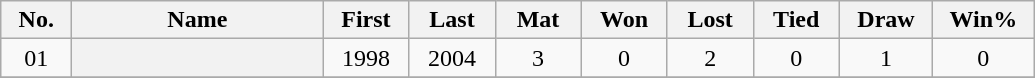<table class="wikitable plainrowheaders">
<tr>
<th width="40" scope="col">No.</th>
<th width="160" scope="col">Name</th>
<th width="50" scope="col">First</th>
<th width="50" scope="col">Last</th>
<th width="50" scope="col">Mat</th>
<th width="50" scope="col">Won</th>
<th width="50" scope="col">Lost</th>
<th width="50" scope="col">Tied</th>
<th width="55" scope="col">Draw</th>
<th width="60" scope="col">Win%</th>
</tr>
<tr align=center>
<td><span>0</span>1</td>
<th align=left scope="row"></th>
<td>1998</td>
<td>2004</td>
<td>3</td>
<td>0</td>
<td>2</td>
<td>0</td>
<td>1</td>
<td>0</td>
</tr>
<tr>
</tr>
</table>
